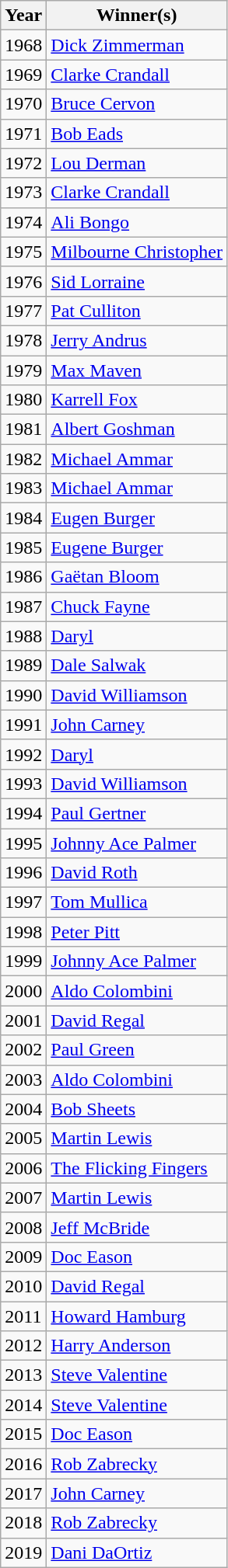<table class="wikitable sortable">
<tr>
<th>Year</th>
<th>Winner(s)</th>
</tr>
<tr>
<td>1968</td>
<td><a href='#'>Dick Zimmerman</a></td>
</tr>
<tr>
<td>1969</td>
<td><a href='#'>Clarke Crandall</a></td>
</tr>
<tr>
<td>1970</td>
<td><a href='#'>Bruce Cervon</a></td>
</tr>
<tr>
<td>1971</td>
<td><a href='#'>Bob Eads</a></td>
</tr>
<tr>
<td>1972</td>
<td><a href='#'>Lou Derman</a></td>
</tr>
<tr>
<td>1973</td>
<td><a href='#'>Clarke Crandall</a></td>
</tr>
<tr>
<td>1974</td>
<td><a href='#'>Ali Bongo</a></td>
</tr>
<tr>
<td>1975</td>
<td><a href='#'>Milbourne Christopher</a></td>
</tr>
<tr>
<td>1976</td>
<td><a href='#'>Sid Lorraine</a></td>
</tr>
<tr>
<td>1977</td>
<td><a href='#'>Pat Culliton</a></td>
</tr>
<tr>
<td>1978</td>
<td><a href='#'>Jerry Andrus</a></td>
</tr>
<tr>
<td>1979</td>
<td><a href='#'>Max Maven</a></td>
</tr>
<tr>
<td>1980</td>
<td><a href='#'>Karrell Fox</a></td>
</tr>
<tr>
<td>1981</td>
<td><a href='#'>Albert Goshman</a></td>
</tr>
<tr>
<td>1982</td>
<td><a href='#'>Michael Ammar</a></td>
</tr>
<tr>
<td>1983</td>
<td><a href='#'>Michael Ammar</a></td>
</tr>
<tr>
<td>1984</td>
<td><a href='#'>Eugen Burger</a></td>
</tr>
<tr>
<td>1985</td>
<td><a href='#'>Eugene Burger</a></td>
</tr>
<tr>
<td>1986</td>
<td><a href='#'>Gaëtan Bloom</a></td>
</tr>
<tr>
<td>1987</td>
<td><a href='#'>Chuck Fayne</a></td>
</tr>
<tr>
<td>1988</td>
<td><a href='#'>Daryl</a></td>
</tr>
<tr>
<td>1989</td>
<td><a href='#'>Dale Salwak</a></td>
</tr>
<tr>
<td>1990</td>
<td><a href='#'>David Williamson</a></td>
</tr>
<tr>
<td>1991</td>
<td><a href='#'>John Carney</a></td>
</tr>
<tr>
<td>1992</td>
<td><a href='#'>Daryl</a></td>
</tr>
<tr>
<td>1993</td>
<td><a href='#'>David Williamson</a></td>
</tr>
<tr>
<td>1994</td>
<td><a href='#'>Paul Gertner</a></td>
</tr>
<tr>
<td>1995</td>
<td><a href='#'>Johnny Ace Palmer</a></td>
</tr>
<tr>
<td>1996</td>
<td><a href='#'>David Roth</a></td>
</tr>
<tr>
<td>1997</td>
<td><a href='#'>Tom Mullica</a></td>
</tr>
<tr>
<td>1998</td>
<td><a href='#'>Peter Pitt</a></td>
</tr>
<tr>
<td>1999</td>
<td><a href='#'>Johnny Ace Palmer</a></td>
</tr>
<tr>
<td>2000</td>
<td><a href='#'>Aldo Colombini</a></td>
</tr>
<tr>
<td>2001</td>
<td><a href='#'>David Regal</a></td>
</tr>
<tr>
<td>2002</td>
<td><a href='#'>Paul Green</a></td>
</tr>
<tr>
<td>2003</td>
<td><a href='#'>Aldo Colombini</a></td>
</tr>
<tr>
<td>2004</td>
<td><a href='#'>Bob Sheets</a></td>
</tr>
<tr>
<td>2005</td>
<td><a href='#'>Martin Lewis</a></td>
</tr>
<tr>
<td>2006</td>
<td><a href='#'>The Flicking Fingers</a></td>
</tr>
<tr>
<td>2007</td>
<td><a href='#'>Martin Lewis</a></td>
</tr>
<tr>
<td>2008</td>
<td><a href='#'>Jeff McBride</a></td>
</tr>
<tr>
<td>2009</td>
<td><a href='#'>Doc Eason</a></td>
</tr>
<tr>
<td>2010</td>
<td><a href='#'>David Regal</a></td>
</tr>
<tr>
<td>2011</td>
<td><a href='#'>Howard Hamburg</a></td>
</tr>
<tr>
<td>2012</td>
<td><a href='#'>Harry Anderson</a></td>
</tr>
<tr>
<td>2013</td>
<td><a href='#'>Steve Valentine</a></td>
</tr>
<tr>
<td>2014</td>
<td><a href='#'>Steve Valentine</a></td>
</tr>
<tr>
<td>2015</td>
<td><a href='#'>Doc Eason</a></td>
</tr>
<tr>
<td>2016</td>
<td><a href='#'>Rob Zabrecky</a></td>
</tr>
<tr>
<td>2017</td>
<td><a href='#'>John Carney</a></td>
</tr>
<tr>
<td>2018</td>
<td><a href='#'>Rob Zabrecky</a></td>
</tr>
<tr>
<td>2019</td>
<td><a href='#'>Dani DaOrtiz</a></td>
</tr>
</table>
